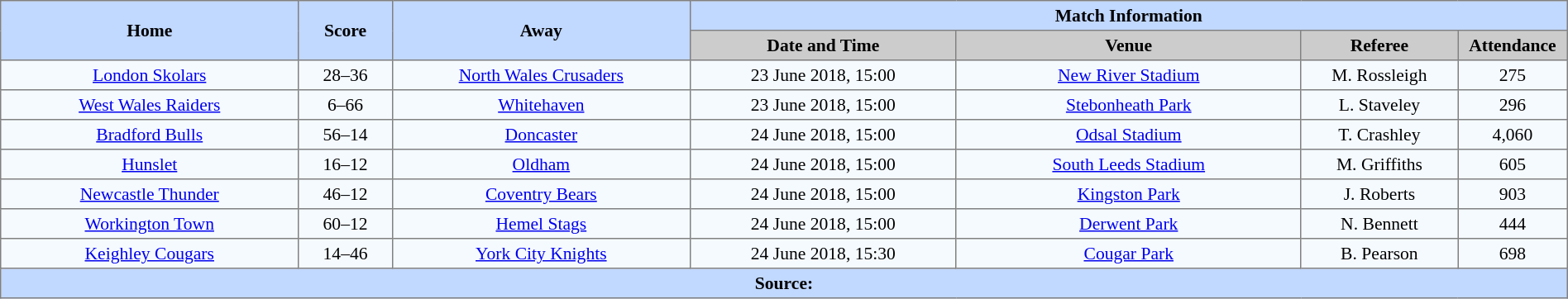<table border=1 style="border-collapse:collapse; font-size:90%; text-align:center;" cellpadding=3 cellspacing=0 width=100%>
<tr bgcolor=#C1D8FF>
<th rowspan=2 width=19%>Home</th>
<th rowspan=2 width=6%>Score</th>
<th rowspan=2 width=19%>Away</th>
<th colspan=4>Match Information</th>
</tr>
<tr bgcolor=#CCCCCC>
<th width=17%>Date and Time</th>
<th width=22%>Venue</th>
<th width=10%>Referee</th>
<th width=7%>Attendance</th>
</tr>
<tr bgcolor=#F5FAFF>
<td> <a href='#'>London Skolars</a></td>
<td>28–36</td>
<td> <a href='#'>North Wales Crusaders</a></td>
<td>23 June 2018, 15:00</td>
<td><a href='#'>New River Stadium</a></td>
<td>M. Rossleigh</td>
<td>275</td>
</tr>
<tr bgcolor=#F5FAFF>
<td> <a href='#'>West Wales Raiders</a></td>
<td>6–66</td>
<td> <a href='#'>Whitehaven</a></td>
<td>23 June 2018, 15:00</td>
<td><a href='#'>Stebonheath Park</a></td>
<td>L. Staveley</td>
<td>296</td>
</tr>
<tr bgcolor=#F5FAFF>
<td> <a href='#'>Bradford Bulls</a></td>
<td>56–14</td>
<td> <a href='#'>Doncaster</a></td>
<td>24 June 2018, 15:00</td>
<td><a href='#'>Odsal Stadium</a></td>
<td>T. Crashley</td>
<td>4,060</td>
</tr>
<tr bgcolor=#F5FAFF>
<td> <a href='#'>Hunslet</a></td>
<td>16–12</td>
<td> <a href='#'>Oldham</a></td>
<td>24 June 2018, 15:00</td>
<td><a href='#'>South Leeds Stadium</a></td>
<td>M. Griffiths</td>
<td>605</td>
</tr>
<tr bgcolor=#F5FAFF>
<td> <a href='#'>Newcastle Thunder</a></td>
<td>46–12</td>
<td> <a href='#'>Coventry Bears</a></td>
<td>24 June 2018, 15:00</td>
<td><a href='#'>Kingston Park</a></td>
<td>J. Roberts</td>
<td>903</td>
</tr>
<tr bgcolor=#F5FAFF>
<td> <a href='#'>Workington Town</a></td>
<td>60–12</td>
<td> <a href='#'>Hemel Stags</a></td>
<td>24 June 2018, 15:00</td>
<td><a href='#'>Derwent Park</a></td>
<td>N. Bennett</td>
<td>444</td>
</tr>
<tr bgcolor=#F5FAFF>
<td> <a href='#'>Keighley Cougars</a></td>
<td>14–46</td>
<td> <a href='#'>York City Knights</a></td>
<td>24 June 2018, 15:30</td>
<td><a href='#'>Cougar Park</a></td>
<td>B. Pearson</td>
<td>698</td>
</tr>
<tr bgcolor=#C1D8FF>
<th colspan=7>Source:</th>
</tr>
</table>
